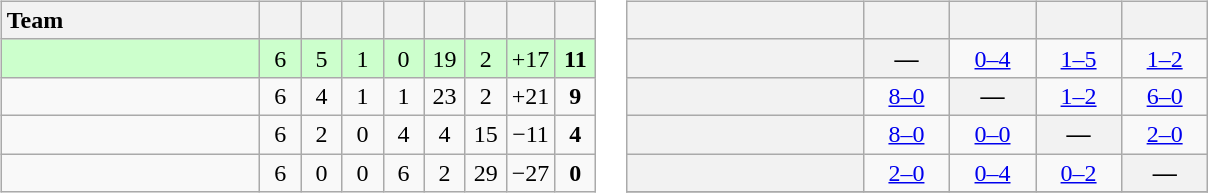<table>
<tr>
<td><br><table class="wikitable" style="text-align: center;">
<tr>
<th width=165 style="text-align:left;">Team</th>
<th width=20></th>
<th width=20></th>
<th width=20></th>
<th width=20></th>
<th width=20></th>
<th width=20></th>
<th width=20></th>
<th width=20></th>
</tr>
<tr style="background:#ccffcc;">
<td style="text-align:left;"></td>
<td>6</td>
<td>5</td>
<td>1</td>
<td>0</td>
<td>19</td>
<td>2</td>
<td>+17</td>
<td><strong>11</strong></td>
</tr>
<tr>
<td style="text-align:left;"></td>
<td>6</td>
<td>4</td>
<td>1</td>
<td>1</td>
<td>23</td>
<td>2</td>
<td>+21</td>
<td><strong>9</strong></td>
</tr>
<tr>
<td style="text-align:left;"></td>
<td>6</td>
<td>2</td>
<td>0</td>
<td>4</td>
<td>4</td>
<td>15</td>
<td>−11</td>
<td><strong>4</strong></td>
</tr>
<tr>
<td style="text-align:left;"></td>
<td>6</td>
<td>0</td>
<td>0</td>
<td>6</td>
<td>2</td>
<td>29</td>
<td>−27</td>
<td><strong>0</strong></td>
</tr>
</table>
</td>
<td><br><table class="wikitable" style="text-align:center">
<tr>
<th width="150"> </th>
<th width="50"></th>
<th width="50"></th>
<th width="50"></th>
<th width="50"></th>
</tr>
<tr>
<th style="text-align:right;"></th>
<th>—</th>
<td title="Brunei v China"><a href='#'>0–4</a></td>
<td title="Brunei v Hong Kong"><a href='#'>1–5</a></td>
<td title="Brunei v Macau"><a href='#'>1–2</a></td>
</tr>
<tr>
<th style="text-align:right;"></th>
<td title="China v Brunei"><a href='#'>8–0</a></td>
<th>—</th>
<td title="China v Hong Kong"><a href='#'>1–2</a></td>
<td title="China v Macau"><a href='#'>6–0</a></td>
</tr>
<tr>
<th style="text-align:right;"></th>
<td title="Hong Kong v Brunei"><a href='#'>8–0</a></td>
<td title="Hong Kong v China"><a href='#'>0–0</a></td>
<th>—</th>
<td title="Hong Kong v Macau"><a href='#'>2–0</a></td>
</tr>
<tr>
<th style="text-align:right;"></th>
<td title="Macau v Brunei"><a href='#'>2–0</a></td>
<td title="Macau v China"><a href='#'>0–4</a></td>
<td title="Macau v Hong Kong"><a href='#'>0–2</a></td>
<th>—</th>
</tr>
<tr>
</tr>
</table>
</td>
</tr>
</table>
